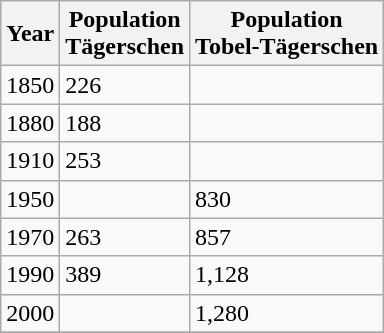<table class="wikitable">
<tr>
<th>Year</th>
<th>Population <br> Tägerschen</th>
<th>Population <br> Tobel-Tägerschen</th>
</tr>
<tr>
<td>1850</td>
<td>226</td>
<td></td>
</tr>
<tr>
<td>1880</td>
<td>188</td>
<td></td>
</tr>
<tr>
<td>1910</td>
<td>253</td>
<td></td>
</tr>
<tr>
<td>1950</td>
<td></td>
<td>830</td>
</tr>
<tr>
<td>1970</td>
<td>263</td>
<td>857</td>
</tr>
<tr>
<td>1990</td>
<td>389</td>
<td>1,128</td>
</tr>
<tr>
<td>2000</td>
<td></td>
<td>1,280</td>
</tr>
<tr>
</tr>
</table>
